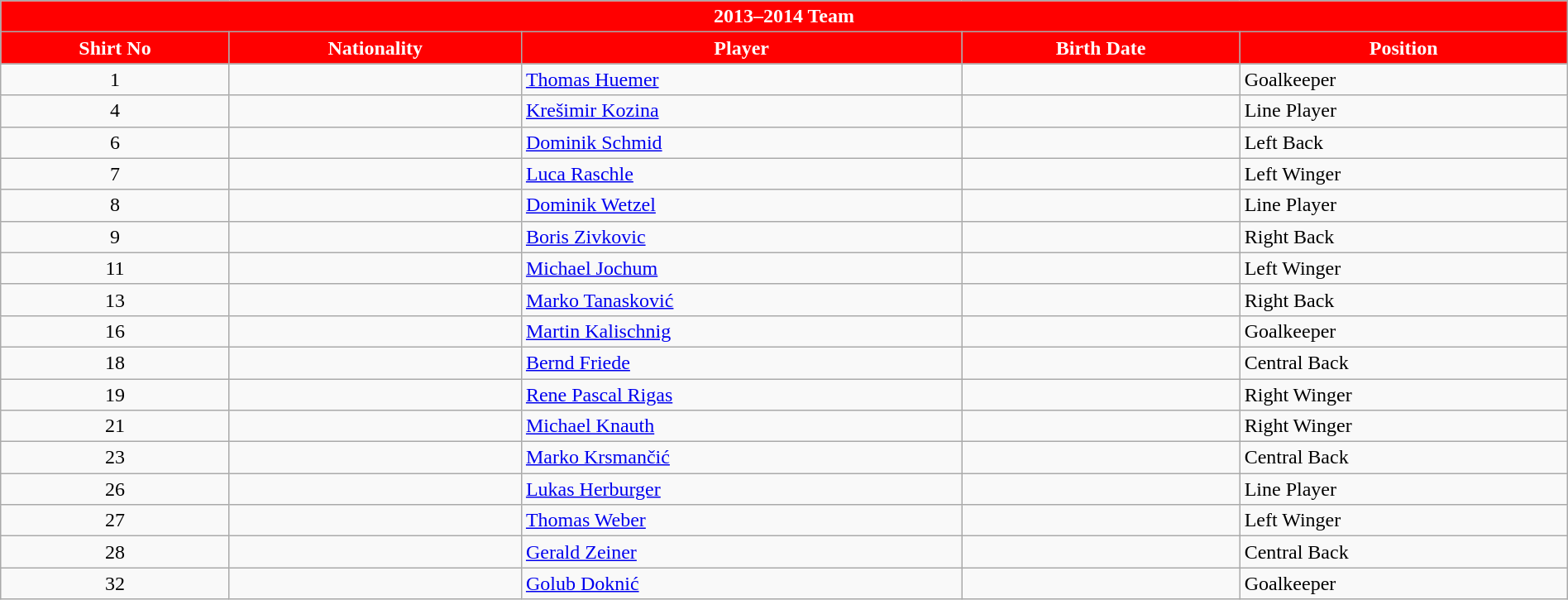<table class="wikitable collapsible collapsed" style="width:100%;">
<tr>
<th colspan=5 style="background-color:#FF0000;color:white;text-align:center;"><strong>2013–2014 Team</strong></th>
</tr>
<tr>
<th style="color:white; background:#FF0000">Shirt No</th>
<th style="color:white; background:#FF0000">Nationality</th>
<th style="color:white; background:#FF0000">Player</th>
<th style="color:white; background:#FF0000">Birth Date</th>
<th style="color:white; background:#FF0000">Position</th>
</tr>
<tr>
<td align=center>1</td>
<td></td>
<td><a href='#'>Thomas Huemer</a></td>
<td></td>
<td>Goalkeeper</td>
</tr>
<tr>
<td align=center>4</td>
<td></td>
<td><a href='#'>Krešimir Kozina</a></td>
<td></td>
<td>Line Player</td>
</tr>
<tr>
<td align=center>6</td>
<td></td>
<td><a href='#'>Dominik Schmid</a></td>
<td></td>
<td>Left Back</td>
</tr>
<tr>
<td align=center>7</td>
<td></td>
<td><a href='#'>Luca Raschle</a></td>
<td></td>
<td>Left Winger</td>
</tr>
<tr>
<td align=center>8</td>
<td></td>
<td><a href='#'>Dominik Wetzel</a></td>
<td></td>
<td>Line Player</td>
</tr>
<tr>
<td align=center>9</td>
<td></td>
<td><a href='#'>Boris Zivkovic</a></td>
<td></td>
<td>Right Back</td>
</tr>
<tr>
<td align=center>11</td>
<td></td>
<td><a href='#'>Michael Jochum</a></td>
<td></td>
<td>Left Winger</td>
</tr>
<tr>
<td align=center>13</td>
<td></td>
<td><a href='#'>Marko Tanasković</a></td>
<td></td>
<td>Right Back</td>
</tr>
<tr>
<td align=center>16</td>
<td></td>
<td><a href='#'>Martin Kalischnig</a></td>
<td></td>
<td>Goalkeeper</td>
</tr>
<tr>
<td align=center>18</td>
<td></td>
<td><a href='#'>Bernd Friede</a></td>
<td></td>
<td>Central Back</td>
</tr>
<tr>
<td align=center>19</td>
<td></td>
<td><a href='#'>Rene Pascal Rigas</a></td>
<td></td>
<td>Right Winger</td>
</tr>
<tr>
<td align=center>21</td>
<td></td>
<td><a href='#'>Michael Knauth</a></td>
<td></td>
<td>Right Winger</td>
</tr>
<tr>
<td align=center>23</td>
<td></td>
<td><a href='#'>Marko Krsmančić</a></td>
<td></td>
<td>Central Back</td>
</tr>
<tr>
<td align=center>26</td>
<td></td>
<td><a href='#'>Lukas Herburger</a></td>
<td></td>
<td>Line Player</td>
</tr>
<tr>
<td align=center>27</td>
<td></td>
<td><a href='#'>Thomas Weber</a></td>
<td></td>
<td>Left Winger</td>
</tr>
<tr>
<td align=center>28</td>
<td></td>
<td><a href='#'>Gerald Zeiner</a></td>
<td></td>
<td>Central Back</td>
</tr>
<tr>
<td align=center>32</td>
<td></td>
<td><a href='#'>Golub Doknić</a></td>
<td></td>
<td>Goalkeeper</td>
</tr>
</table>
